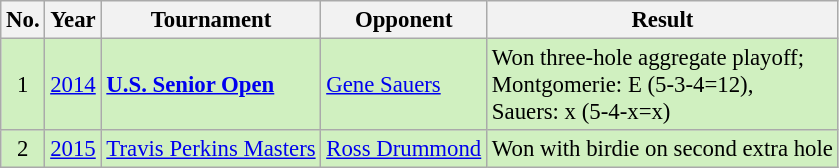<table class="wikitable" style="font-size:95%;">
<tr>
<th>No.</th>
<th>Year</th>
<th>Tournament</th>
<th>Opponent</th>
<th>Result</th>
</tr>
<tr style="background:#D0F0C0;">
<td align=center>1</td>
<td><a href='#'>2014</a></td>
<td><strong><a href='#'>U.S. Senior Open</a></strong></td>
<td> <a href='#'>Gene Sauers</a></td>
<td>Won three-hole aggregate playoff;<br>Montgomerie: E (5-3-4=12),<br>Sauers: x (5-4-x=x)</td>
</tr>
<tr style="background:#D0F0C0;">
<td align=center>2</td>
<td><a href='#'>2015</a></td>
<td><a href='#'>Travis Perkins Masters</a></td>
<td> <a href='#'>Ross Drummond</a></td>
<td>Won with birdie on second extra hole</td>
</tr>
</table>
